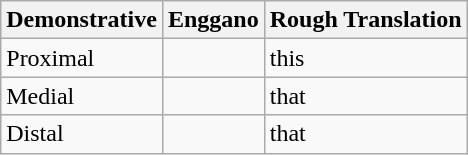<table class="wikitable">
<tr>
<th>Demonstrative</th>
<th>Enggano</th>
<th>Rough Translation</th>
</tr>
<tr>
<td>Proximal</td>
<td></td>
<td>this</td>
</tr>
<tr>
<td>Medial</td>
<td></td>
<td>that</td>
</tr>
<tr>
<td>Distal</td>
<td></td>
<td>that</td>
</tr>
</table>
